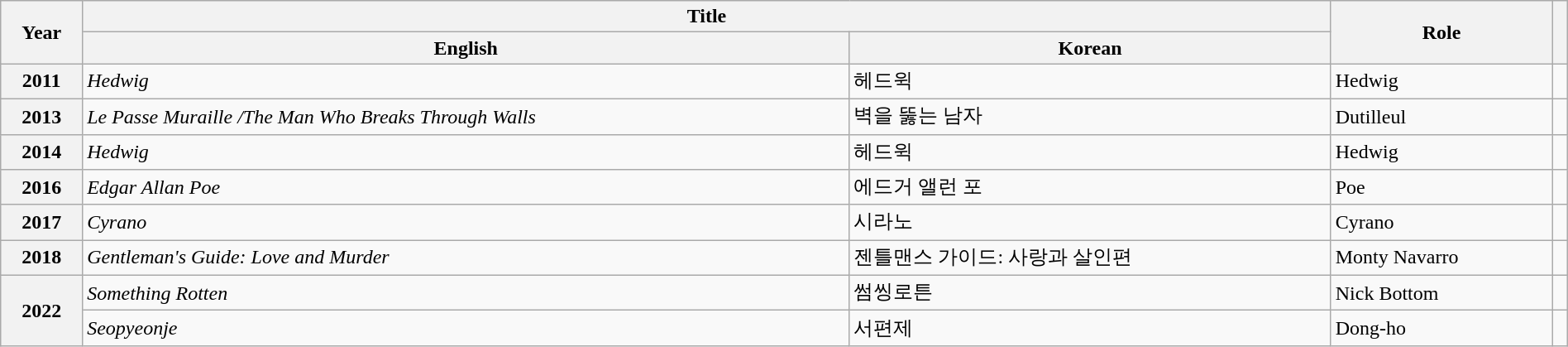<table class="wikitable sortable plainrowheaders" style="clear:none; font-size:100%; padding:0 auto; width:100%; margin:auto">
<tr>
<th rowspan="2" scope="col">Year</th>
<th colspan="2" scope="col">Title</th>
<th rowspan="2" scope="col">Role</th>
<th rowspan="2" scope="col" class="unsortable"></th>
</tr>
<tr>
<th>English</th>
<th>Korean</th>
</tr>
<tr>
<th rowspan="1" scope="row">2011</th>
<td><em>Hedwig</em></td>
<td>헤드윅</td>
<td>Hedwig</td>
<td></td>
</tr>
<tr>
<th rowspan="1" scope="row">2013</th>
<td><em>Le Passe Muraille /The Man Who Breaks Through Walls</em></td>
<td>벽을 뚫는 남자</td>
<td>Dutilleul</td>
<td></td>
</tr>
<tr>
<th rowspan="1" scope="row">2014</th>
<td><em>Hedwig</em></td>
<td>헤드윅</td>
<td>Hedwig</td>
<td></td>
</tr>
<tr>
<th rowspan="1" scope="row">2016</th>
<td><em>Edgar Allan Poe</em></td>
<td>에드거 앨런 포</td>
<td>Poe</td>
<td></td>
</tr>
<tr>
<th rowspan="1" scope="row">2017</th>
<td><em>Cyrano</em></td>
<td>시라노</td>
<td>Cyrano</td>
<td></td>
</tr>
<tr>
<th rowspan="1" scope="row">2018</th>
<td><em>Gentleman's Guide: Love and Murder</em></td>
<td>젠틀맨스 가이드: 사랑과 살인편</td>
<td>Monty Navarro</td>
<td></td>
</tr>
<tr>
<th rowspan="2" scope="row">2022</th>
<td><em>Something Rotten</em></td>
<td>썸씽로튼</td>
<td>Nick Bottom</td>
<td></td>
</tr>
<tr>
<td><em>Seopyeonje</em></td>
<td>서편제</td>
<td>Dong-ho</td>
<td></td>
</tr>
</table>
